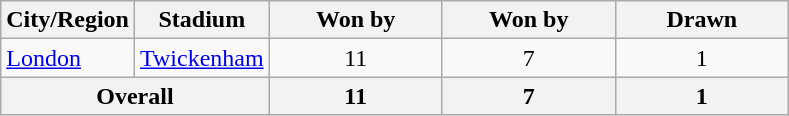<table class="wikitable">
<tr>
<th>City/Region</th>
<th>Stadium</th>
<th width=108px>Won by </th>
<th width=108px>Won by </th>
<th width=108px>Drawn</th>
</tr>
<tr>
<td><a href='#'>London</a></td>
<td><a href='#'>Twickenham</a></td>
<td align=center>11</td>
<td align=center>7</td>
<td align=center>1</td>
</tr>
<tr>
<th colspan=2>Overall</th>
<th align=center>11</th>
<th align=center>7</th>
<th align=center>1</th>
</tr>
</table>
